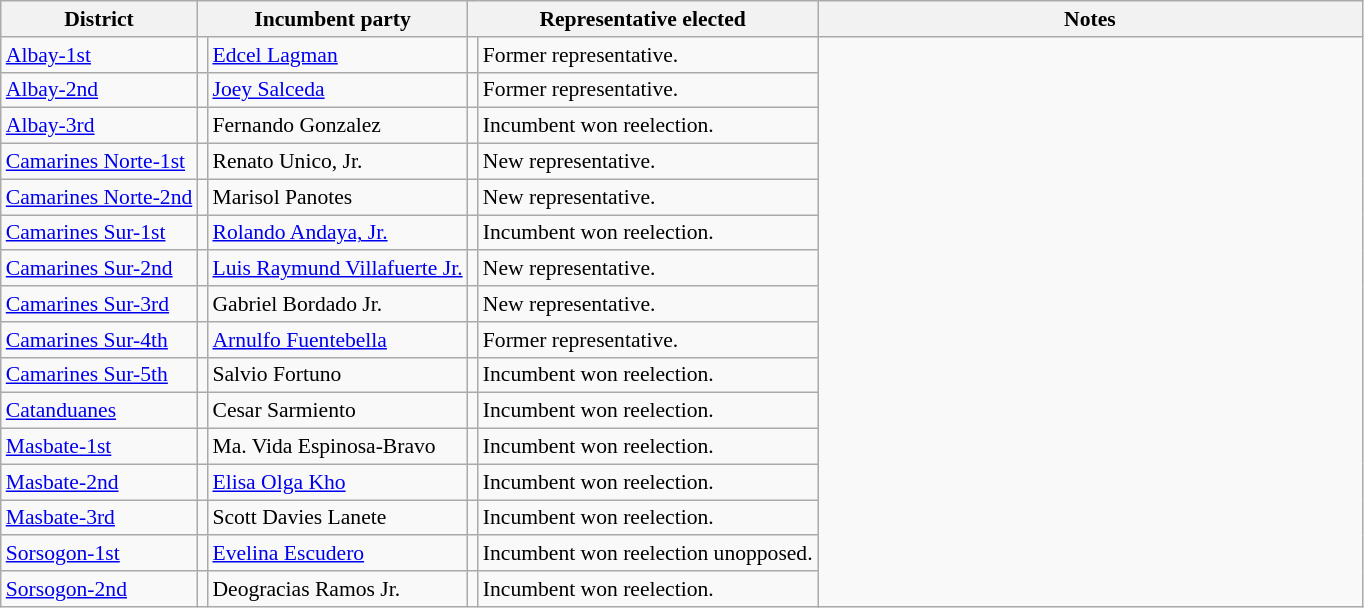<table class=wikitable style="font-size:90%;">
<tr>
<th>District</th>
<th colspan=2>Incumbent party</th>
<th colspan=3>Representative elected</th>
<th width=40%>Notes</th>
</tr>
<tr>
<td><a href='#'>Albay-1st</a></td>
<td></td>
<td><a href='#'>Edcel Lagman</a></td>
<td></td>
<td>Former representative.</td>
</tr>
<tr>
<td><a href='#'>Albay-2nd</a></td>
<td></td>
<td><a href='#'>Joey Salceda</a></td>
<td></td>
<td>Former representative.</td>
</tr>
<tr>
<td><a href='#'>Albay-3rd</a></td>
<td></td>
<td>Fernando Gonzalez</td>
<td></td>
<td>Incumbent won reelection.</td>
</tr>
<tr>
<td><a href='#'>Camarines Norte-1st</a></td>
<td></td>
<td>Renato Unico, Jr.</td>
<td></td>
<td>New representative.</td>
</tr>
<tr>
<td><a href='#'>Camarines Norte-2nd</a></td>
<td></td>
<td>Marisol Panotes</td>
<td></td>
<td>New representative.</td>
</tr>
<tr>
<td><a href='#'>Camarines Sur-1st</a></td>
<td></td>
<td><a href='#'>Rolando Andaya, Jr.</a></td>
<td></td>
<td>Incumbent won reelection.</td>
</tr>
<tr>
<td><a href='#'>Camarines Sur-2nd</a></td>
<td></td>
<td><a href='#'>Luis Raymund Villafuerte Jr.</a></td>
<td></td>
<td>New representative.</td>
</tr>
<tr>
<td><a href='#'>Camarines Sur-3rd</a></td>
<td></td>
<td>Gabriel Bordado Jr.</td>
<td></td>
<td>New representative.</td>
</tr>
<tr>
<td><a href='#'>Camarines Sur-4th</a></td>
<td></td>
<td><a href='#'>Arnulfo Fuentebella</a></td>
<td></td>
<td>Former representative.</td>
</tr>
<tr>
<td><a href='#'>Camarines Sur-5th</a></td>
<td></td>
<td>Salvio Fortuno</td>
<td></td>
<td>Incumbent won reelection.</td>
</tr>
<tr>
<td><a href='#'>Catanduanes</a></td>
<td></td>
<td>Cesar Sarmiento</td>
<td></td>
<td>Incumbent won reelection.</td>
</tr>
<tr>
<td><a href='#'>Masbate-1st</a></td>
<td></td>
<td>Ma. Vida Espinosa-Bravo</td>
<td></td>
<td>Incumbent won reelection.</td>
</tr>
<tr>
<td><a href='#'>Masbate-2nd</a></td>
<td></td>
<td><a href='#'>Elisa Olga Kho</a></td>
<td></td>
<td>Incumbent won reelection.</td>
</tr>
<tr>
<td><a href='#'>Masbate-3rd</a></td>
<td></td>
<td>Scott Davies Lanete</td>
<td></td>
<td>Incumbent won reelection.</td>
</tr>
<tr>
<td><a href='#'>Sorsogon-1st</a></td>
<td></td>
<td><a href='#'>Evelina Escudero</a></td>
<td></td>
<td>Incumbent won reelection unopposed.</td>
</tr>
<tr>
<td><a href='#'>Sorsogon-2nd</a></td>
<td></td>
<td>Deogracias Ramos Jr.</td>
<td></td>
<td>Incumbent won reelection.</td>
</tr>
</table>
